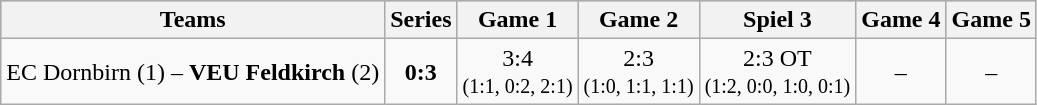<table class="wikitable">
<tr style="background-color:#c0c0c0;">
<th>Teams</th>
<th>Series</th>
<th>Game 1</th>
<th>Game 2</th>
<th>Spiel 3</th>
<th>Game 4</th>
<th>Game 5</th>
</tr>
<tr align="center">
<td align="left">EC Dornbirn (1) – <strong>VEU Feldkirch</strong> (2)</td>
<td><strong>0:3</strong></td>
<td>3:4<br><small>(1:1, 0:2, 2:1)</small></td>
<td>2:3<br><small>(1:0, 1:1, 1:1)</small></td>
<td>2:3 OT<br><small>(1:2, 0:0, 1:0, 0:1)</small></td>
<td>–</td>
<td>–</td>
</tr>
</table>
